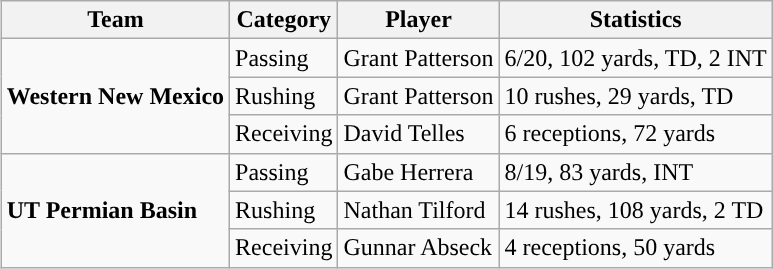<table class="wikitable" style="float: right;">
<tr>
<th>Team</th>
<th>Category</th>
<th>Player</th>
<th>Statistics</th>
</tr>
<tr>
<td rowspan=3><strong>Western New Mexico</strong></td>
<td>Passing</td>
<td>Grant Patterson</td>
<td>6/20, 102 yards, TD, 2 INT</td>
</tr>
<tr>
<td>Rushing</td>
<td>Grant Patterson</td>
<td>10 rushes, 29 yards, TD</td>
</tr>
<tr>
<td>Receiving</td>
<td>David Telles</td>
<td>6 receptions, 72 yards</td>
</tr>
<tr>
<td rowspan=3><strong>UT Permian Basin</strong></td>
<td>Passing</td>
<td>Gabe Herrera</td>
<td>8/19, 83 yards, INT</td>
</tr>
<tr>
<td>Rushing</td>
<td>Nathan Tilford</td>
<td>14 rushes, 108 yards, 2 TD</td>
</tr>
<tr>
<td>Receiving</td>
<td>Gunnar Abseck</td>
<td>4 receptions, 50 yards</td>
</tr>
</table>
